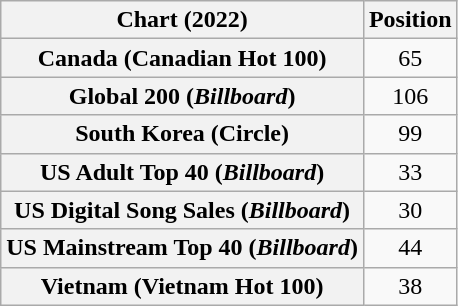<table class="wikitable sortable plainrowheaders" style="text-align:center">
<tr>
<th scope="col">Chart (2022)</th>
<th scope="col">Position</th>
</tr>
<tr>
<th scope="row">Canada (Canadian Hot 100)</th>
<td>65</td>
</tr>
<tr>
<th scope="row">Global 200 (<em>Billboard</em>)</th>
<td>106</td>
</tr>
<tr>
<th scope="row">South Korea (Circle)</th>
<td>99</td>
</tr>
<tr>
<th scope="row">US Adult Top 40 (<em>Billboard</em>)</th>
<td>33</td>
</tr>
<tr>
<th scope="row">US Digital Song Sales (<em>Billboard</em>)</th>
<td>30</td>
</tr>
<tr>
<th scope="row">US Mainstream Top 40 (<em>Billboard</em>)</th>
<td>44</td>
</tr>
<tr>
<th scope="row">Vietnam (Vietnam Hot 100)</th>
<td>38</td>
</tr>
</table>
